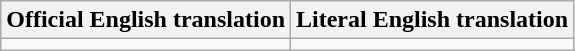<table class="wikitable">
<tr>
<th>Official English translation</th>
<th>Literal English translation</th>
</tr>
<tr style="vertical-align:top; white-space:nowrap;">
<td></td>
<td></td>
</tr>
</table>
